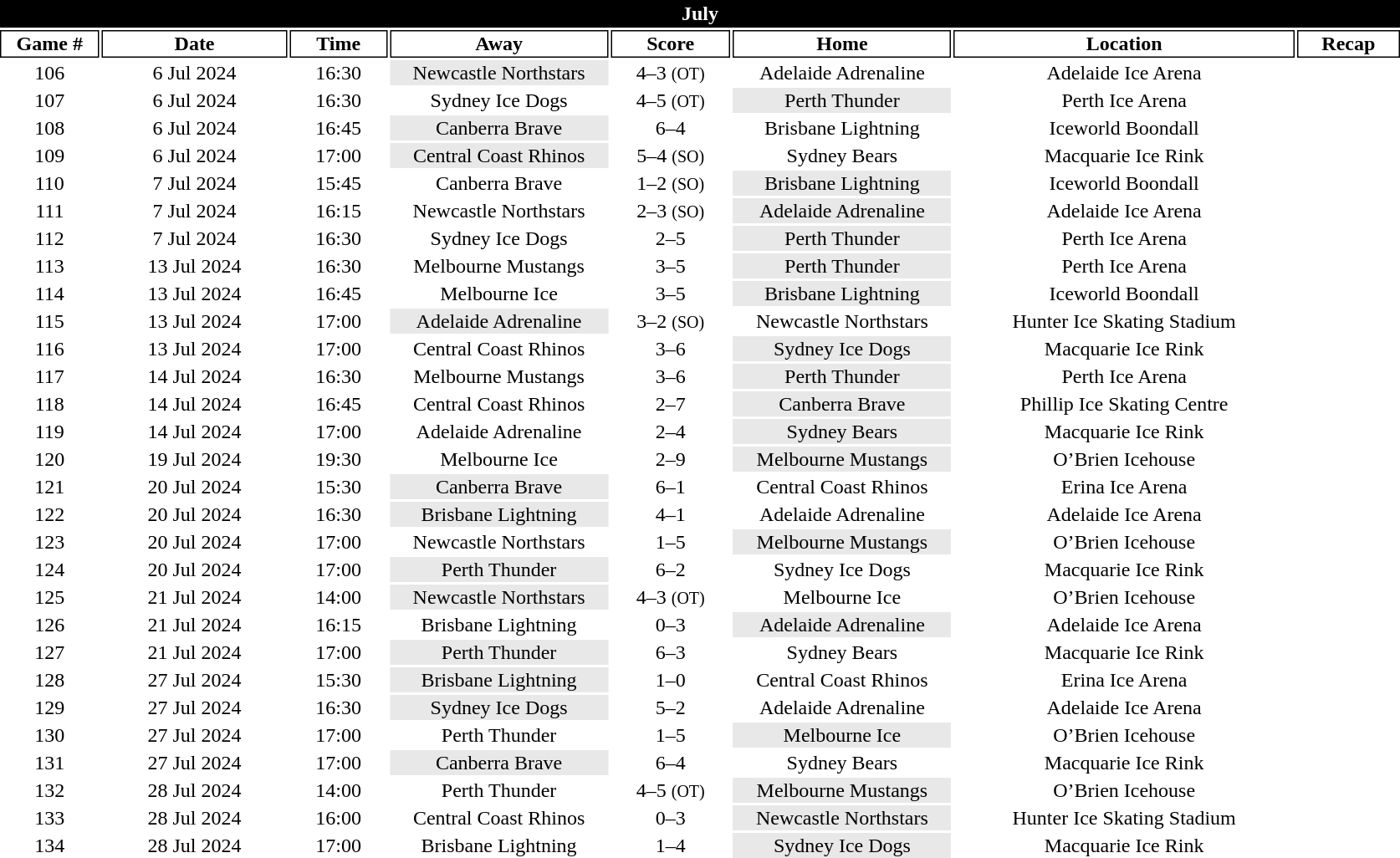<table class="toccolours" style="width:70em;text-align: center">
<tr>
<th colspan="8" style="background:#000000;color:white;border:#000000 1px solid">July</th>
</tr>
<tr>
<th style="background:#FFFFFF;color:black;border:#000000 1px solid; width: 40px">Game #</th>
<th style="background:#FFFFFF;color:black;border:#000000 1px solid; width: 80px">Date</th>
<th style="background:#FFFFFF;color:black;border:#000000 1px solid; width: 40px">Time</th>
<th style="background:#FFFFFF;color:black;border:#000000 1px solid; width: 95px">Away</th>
<th style="background:#FFFFFF;color:black;border:#000000 1px solid; width: 50px">Score</th>
<th style="background:#FFFFFF;color:black;border:#000000 1px solid; width: 95px">Home</th>
<th style="background:#FFFFFF;color:black;border:#000000 1px solid; width: 150px">Location</th>
<th style="background:#FFFFFF;color:black;border:#000000 1px solid; width: 40px">Recap</th>
</tr>
<tr>
<td>106</td>
<td>6 Jul 2024</td>
<td>16:30</td>
<td bgcolor="#e8e8e8">Newcastle Northstars</td>
<td>4–3 <small>(OT)</small></td>
<td>Adelaide Adrenaline</td>
<td>Adelaide Ice Arena</td>
<td></td>
</tr>
<tr>
<td>107</td>
<td>6 Jul 2024</td>
<td>16:30</td>
<td>Sydney Ice Dogs</td>
<td>4–5 <small>(OT)</small></td>
<td bgcolor="#e8e8e8">Perth Thunder</td>
<td>Perth Ice Arena</td>
<td></td>
</tr>
<tr>
<td>108</td>
<td>6 Jul 2024</td>
<td>16:45</td>
<td bgcolor="#e8e8e8">Canberra Brave</td>
<td>6–4</td>
<td>Brisbane Lightning</td>
<td>Iceworld Boondall</td>
<td></td>
</tr>
<tr>
<td>109</td>
<td>6 Jul 2024</td>
<td>17:00</td>
<td bgcolor="#e8e8e8">Central Coast Rhinos</td>
<td>5–4 <small>(SO)</small></td>
<td>Sydney Bears</td>
<td>Macquarie Ice Rink</td>
<td></td>
</tr>
<tr>
<td>110</td>
<td>7 Jul 2024</td>
<td>15:45</td>
<td>Canberra Brave</td>
<td>1–2 <small>(SO)</small></td>
<td bgcolor="#e8e8e8">Brisbane Lightning</td>
<td>Iceworld Boondall</td>
<td></td>
</tr>
<tr>
<td>111</td>
<td>7 Jul 2024</td>
<td>16:15</td>
<td>Newcastle Northstars</td>
<td>2–3 <small>(SO)</small></td>
<td bgcolor="#e8e8e8">Adelaide Adrenaline</td>
<td>Adelaide Ice Arena</td>
<td></td>
</tr>
<tr>
<td>112</td>
<td>7 Jul 2024</td>
<td>16:30</td>
<td>Sydney Ice Dogs</td>
<td>2–5</td>
<td bgcolor="#e8e8e8">Perth Thunder</td>
<td>Perth Ice Arena</td>
<td></td>
</tr>
<tr>
<td>113</td>
<td>13 Jul 2024</td>
<td>16:30</td>
<td>Melbourne Mustangs</td>
<td>3–5</td>
<td bgcolor="#e8e8e8">Perth Thunder</td>
<td>Perth Ice Arena</td>
<td></td>
</tr>
<tr>
<td>114</td>
<td>13 Jul 2024</td>
<td>16:45</td>
<td>Melbourne Ice</td>
<td>3–5</td>
<td bgcolor="#e8e8e8">Brisbane Lightning</td>
<td>Iceworld Boondall</td>
<td></td>
</tr>
<tr>
<td>115</td>
<td>13 Jul 2024</td>
<td>17:00</td>
<td bgcolor="#e8e8e8">Adelaide Adrenaline</td>
<td>3–2 <small>(SO)</small></td>
<td>Newcastle Northstars</td>
<td>Hunter Ice Skating Stadium</td>
<td></td>
</tr>
<tr>
<td>116</td>
<td>13 Jul 2024</td>
<td>17:00</td>
<td>Central Coast Rhinos</td>
<td>3–6</td>
<td bgcolor="#e8e8e8">Sydney Ice Dogs</td>
<td>Macquarie Ice Rink</td>
<td></td>
</tr>
<tr>
<td>117</td>
<td>14 Jul 2024</td>
<td>16:30</td>
<td>Melbourne Mustangs</td>
<td>3–6</td>
<td bgcolor="#e8e8e8">Perth Thunder</td>
<td>Perth Ice Arena</td>
<td></td>
</tr>
<tr>
<td>118</td>
<td>14 Jul 2024</td>
<td>16:45</td>
<td>Central Coast Rhinos</td>
<td>2–7</td>
<td bgcolor="#e8e8e8">Canberra Brave</td>
<td>Phillip Ice Skating Centre</td>
<td></td>
</tr>
<tr>
<td>119</td>
<td>14 Jul 2024</td>
<td>17:00</td>
<td>Adelaide Adrenaline</td>
<td>2–4</td>
<td bgcolor="#e8e8e8">Sydney Bears</td>
<td>Macquarie Ice Rink</td>
<td></td>
</tr>
<tr>
<td>120</td>
<td>19 Jul 2024</td>
<td>19:30</td>
<td>Melbourne Ice</td>
<td>2–9</td>
<td bgcolor="#e8e8e8">Melbourne Mustangs</td>
<td>O’Brien Icehouse</td>
<td></td>
</tr>
<tr>
<td>121</td>
<td>20 Jul 2024</td>
<td>15:30</td>
<td bgcolor="#e8e8e8">Canberra Brave</td>
<td>6–1</td>
<td>Central Coast Rhinos</td>
<td>Erina Ice Arena</td>
<td></td>
</tr>
<tr>
<td>122</td>
<td>20 Jul 2024</td>
<td>16:30</td>
<td bgcolor="#e8e8e8">Brisbane Lightning</td>
<td>4–1</td>
<td>Adelaide Adrenaline</td>
<td>Adelaide Ice Arena</td>
<td></td>
</tr>
<tr>
<td>123</td>
<td>20 Jul 2024</td>
<td>17:00</td>
<td>Newcastle Northstars</td>
<td>1–5</td>
<td bgcolor="#e8e8e8">Melbourne Mustangs</td>
<td>O’Brien Icehouse</td>
<td></td>
</tr>
<tr>
<td>124</td>
<td>20 Jul 2024</td>
<td>17:00</td>
<td bgcolor="#e8e8e8">Perth Thunder</td>
<td>6–2</td>
<td>Sydney Ice Dogs</td>
<td>Macquarie Ice Rink</td>
<td></td>
</tr>
<tr>
<td>125</td>
<td>21 Jul 2024</td>
<td>14:00</td>
<td bgcolor="#e8e8e8">Newcastle Northstars</td>
<td>4–3 <small>(OT)</small></td>
<td>Melbourne Ice</td>
<td>O’Brien Icehouse</td>
<td></td>
</tr>
<tr>
<td>126</td>
<td>21 Jul 2024</td>
<td>16:15</td>
<td>Brisbane Lightning</td>
<td>0–3</td>
<td bgcolor="#e8e8e8">Adelaide Adrenaline</td>
<td>Adelaide Ice Arena</td>
<td></td>
</tr>
<tr>
<td>127</td>
<td>21 Jul 2024</td>
<td>17:00</td>
<td bgcolor="#e8e8e8">Perth Thunder</td>
<td>6–3</td>
<td>Sydney Bears</td>
<td>Macquarie Ice Rink</td>
<td></td>
</tr>
<tr>
<td>128</td>
<td>27 Jul 2024</td>
<td>15:30</td>
<td bgcolor="#e8e8e8">Brisbane Lightning</td>
<td>1–0</td>
<td>Central Coast Rhinos</td>
<td>Erina Ice Arena</td>
<td></td>
</tr>
<tr>
<td>129</td>
<td>27 Jul 2024</td>
<td>16:30</td>
<td bgcolor="#e8e8e8">Sydney Ice Dogs</td>
<td>5–2</td>
<td>Adelaide Adrenaline</td>
<td>Adelaide Ice Arena</td>
<td></td>
</tr>
<tr>
<td>130</td>
<td>27 Jul 2024</td>
<td>17:00</td>
<td>Perth Thunder</td>
<td>1–5</td>
<td bgcolor="#e8e8e8">Melbourne Ice</td>
<td>O’Brien Icehouse</td>
<td></td>
</tr>
<tr>
<td>131</td>
<td>27 Jul 2024</td>
<td>17:00</td>
<td bgcolor="#e8e8e8">Canberra Brave</td>
<td>6–4</td>
<td>Sydney Bears</td>
<td>Macquarie Ice Rink</td>
<td></td>
</tr>
<tr>
<td>132</td>
<td>28 Jul 2024</td>
<td>14:00</td>
<td>Perth Thunder</td>
<td>4–5 <small>(OT)</small></td>
<td bgcolor="#e8e8e8">Melbourne Mustangs</td>
<td>O’Brien Icehouse</td>
<td></td>
</tr>
<tr>
<td>133</td>
<td>28 Jul 2024</td>
<td>16:00</td>
<td>Central Coast Rhinos</td>
<td>0–3</td>
<td bgcolor="#e8e8e8">Newcastle Northstars</td>
<td>Hunter Ice Skating Stadium</td>
<td></td>
</tr>
<tr>
<td>134</td>
<td>28 Jul 2024</td>
<td>17:00</td>
<td>Brisbane Lightning</td>
<td>1–4</td>
<td bgcolor="#e8e8e8">Sydney Ice Dogs</td>
<td>Macquarie Ice Rink</td>
<td></td>
</tr>
<tr>
</tr>
</table>
